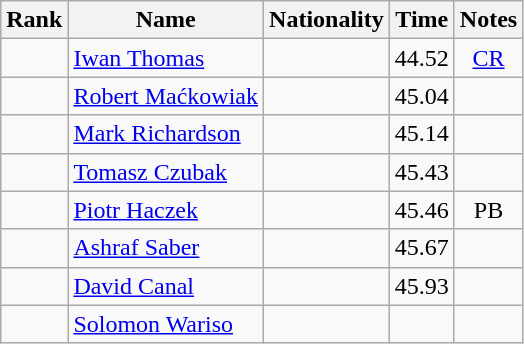<table class="wikitable sortable" style="text-align:center">
<tr>
<th>Rank</th>
<th>Name</th>
<th>Nationality</th>
<th>Time</th>
<th>Notes</th>
</tr>
<tr>
<td></td>
<td align=left><a href='#'>Iwan Thomas</a></td>
<td align=left></td>
<td>44.52</td>
<td><a href='#'>CR</a></td>
</tr>
<tr>
<td></td>
<td align=left><a href='#'>Robert Maćkowiak</a></td>
<td align=left></td>
<td>45.04</td>
<td></td>
</tr>
<tr>
<td></td>
<td align=left><a href='#'>Mark Richardson</a></td>
<td align=left></td>
<td>45.14</td>
<td></td>
</tr>
<tr>
<td></td>
<td align=left><a href='#'>Tomasz Czubak</a></td>
<td align=left></td>
<td>45.43</td>
<td></td>
</tr>
<tr>
<td></td>
<td align=left><a href='#'>Piotr Haczek</a></td>
<td align=left></td>
<td>45.46</td>
<td>PB</td>
</tr>
<tr>
<td></td>
<td align=left><a href='#'>Ashraf Saber</a></td>
<td align=left></td>
<td>45.67</td>
<td></td>
</tr>
<tr>
<td></td>
<td align=left><a href='#'>David Canal</a></td>
<td align=left></td>
<td>45.93</td>
<td></td>
</tr>
<tr>
<td></td>
<td align=left><a href='#'>Solomon Wariso</a></td>
<td align=left></td>
<td></td>
<td></td>
</tr>
</table>
